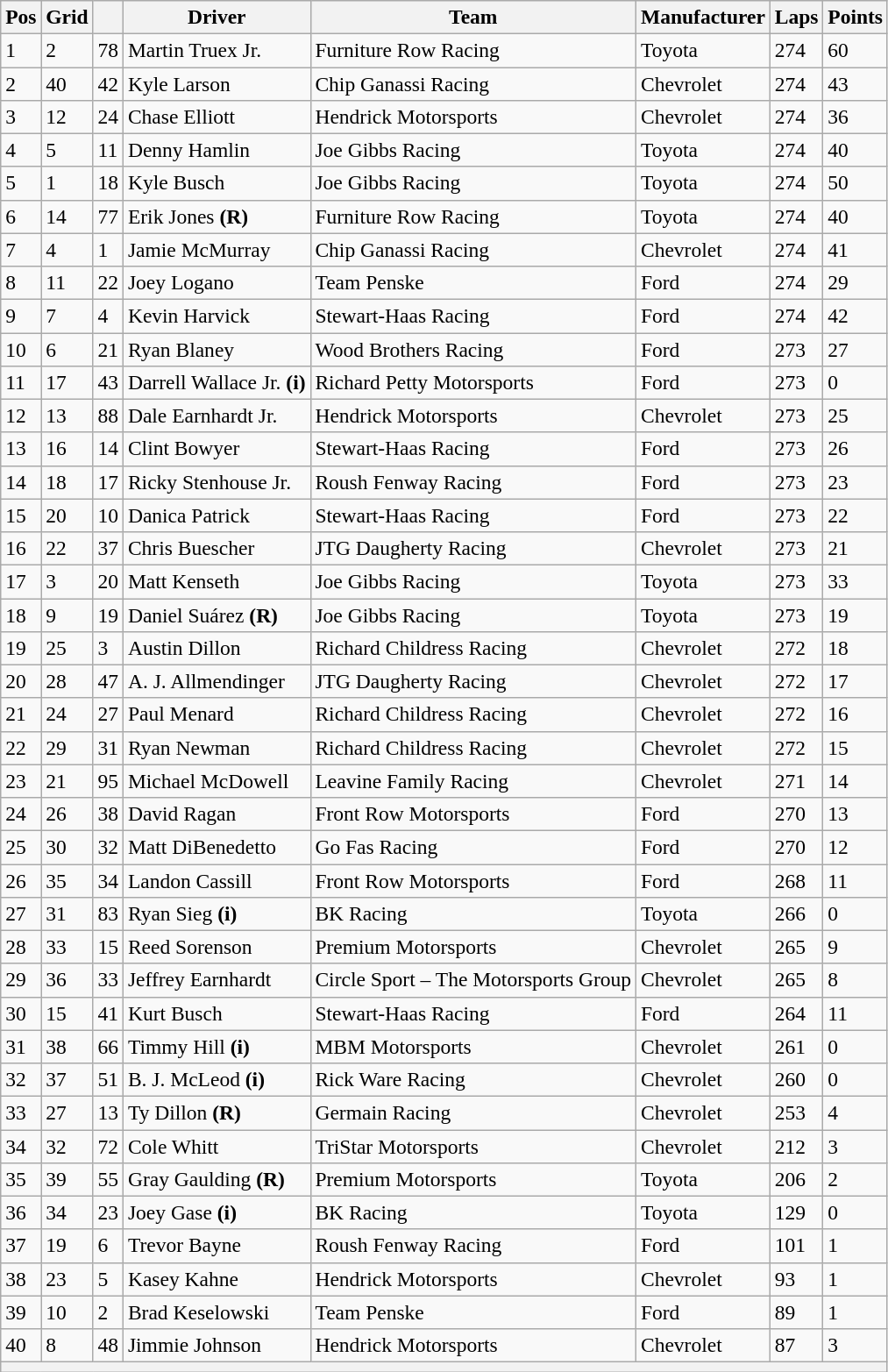<table class="wikitable" style="font-size:98%">
<tr>
<th>Pos</th>
<th>Grid</th>
<th></th>
<th>Driver</th>
<th>Team</th>
<th>Manufacturer</th>
<th>Laps</th>
<th>Points</th>
</tr>
<tr>
<td>1</td>
<td>2</td>
<td>78</td>
<td>Martin Truex Jr.</td>
<td>Furniture Row Racing</td>
<td>Toyota</td>
<td>274</td>
<td>60</td>
</tr>
<tr>
<td>2</td>
<td>40</td>
<td>42</td>
<td>Kyle Larson</td>
<td>Chip Ganassi Racing</td>
<td>Chevrolet</td>
<td>274</td>
<td>43</td>
</tr>
<tr>
<td>3</td>
<td>12</td>
<td>24</td>
<td>Chase Elliott</td>
<td>Hendrick Motorsports</td>
<td>Chevrolet</td>
<td>274</td>
<td>36</td>
</tr>
<tr>
<td>4</td>
<td>5</td>
<td>11</td>
<td>Denny Hamlin</td>
<td>Joe Gibbs Racing</td>
<td>Toyota</td>
<td>274</td>
<td>40</td>
</tr>
<tr>
<td>5</td>
<td>1</td>
<td>18</td>
<td>Kyle Busch</td>
<td>Joe Gibbs Racing</td>
<td>Toyota</td>
<td>274</td>
<td>50</td>
</tr>
<tr>
<td>6</td>
<td>14</td>
<td>77</td>
<td>Erik Jones <strong>(R)</strong></td>
<td>Furniture Row Racing</td>
<td>Toyota</td>
<td>274</td>
<td>40</td>
</tr>
<tr>
<td>7</td>
<td>4</td>
<td>1</td>
<td>Jamie McMurray</td>
<td>Chip Ganassi Racing</td>
<td>Chevrolet</td>
<td>274</td>
<td>41</td>
</tr>
<tr>
<td>8</td>
<td>11</td>
<td>22</td>
<td>Joey Logano</td>
<td>Team Penske</td>
<td>Ford</td>
<td>274</td>
<td>29</td>
</tr>
<tr>
<td>9</td>
<td>7</td>
<td>4</td>
<td>Kevin Harvick</td>
<td>Stewart-Haas Racing</td>
<td>Ford</td>
<td>274</td>
<td>42</td>
</tr>
<tr>
<td>10</td>
<td>6</td>
<td>21</td>
<td>Ryan Blaney</td>
<td>Wood Brothers Racing</td>
<td>Ford</td>
<td>273</td>
<td>27</td>
</tr>
<tr>
<td>11</td>
<td>17</td>
<td>43</td>
<td>Darrell Wallace Jr. <strong>(i)</strong></td>
<td>Richard Petty Motorsports</td>
<td>Ford</td>
<td>273</td>
<td>0</td>
</tr>
<tr>
<td>12</td>
<td>13</td>
<td>88</td>
<td>Dale Earnhardt Jr.</td>
<td>Hendrick Motorsports</td>
<td>Chevrolet</td>
<td>273</td>
<td>25</td>
</tr>
<tr>
<td>13</td>
<td>16</td>
<td>14</td>
<td>Clint Bowyer</td>
<td>Stewart-Haas Racing</td>
<td>Ford</td>
<td>273</td>
<td>26</td>
</tr>
<tr>
<td>14</td>
<td>18</td>
<td>17</td>
<td>Ricky Stenhouse Jr.</td>
<td>Roush Fenway Racing</td>
<td>Ford</td>
<td>273</td>
<td>23</td>
</tr>
<tr>
<td>15</td>
<td>20</td>
<td>10</td>
<td>Danica Patrick</td>
<td>Stewart-Haas Racing</td>
<td>Ford</td>
<td>273</td>
<td>22</td>
</tr>
<tr>
<td>16</td>
<td>22</td>
<td>37</td>
<td>Chris Buescher</td>
<td>JTG Daugherty Racing</td>
<td>Chevrolet</td>
<td>273</td>
<td>21</td>
</tr>
<tr>
<td>17</td>
<td>3</td>
<td>20</td>
<td>Matt Kenseth</td>
<td>Joe Gibbs Racing</td>
<td>Toyota</td>
<td>273</td>
<td>33</td>
</tr>
<tr>
<td>18</td>
<td>9</td>
<td>19</td>
<td>Daniel Suárez <strong>(R)</strong></td>
<td>Joe Gibbs Racing</td>
<td>Toyota</td>
<td>273</td>
<td>19</td>
</tr>
<tr>
<td>19</td>
<td>25</td>
<td>3</td>
<td>Austin Dillon</td>
<td>Richard Childress Racing</td>
<td>Chevrolet</td>
<td>272</td>
<td>18</td>
</tr>
<tr>
<td>20</td>
<td>28</td>
<td>47</td>
<td>A. J. Allmendinger</td>
<td>JTG Daugherty Racing</td>
<td>Chevrolet</td>
<td>272</td>
<td>17</td>
</tr>
<tr>
<td>21</td>
<td>24</td>
<td>27</td>
<td>Paul Menard</td>
<td>Richard Childress Racing</td>
<td>Chevrolet</td>
<td>272</td>
<td>16</td>
</tr>
<tr>
<td>22</td>
<td>29</td>
<td>31</td>
<td>Ryan Newman</td>
<td>Richard Childress Racing</td>
<td>Chevrolet</td>
<td>272</td>
<td>15</td>
</tr>
<tr>
<td>23</td>
<td>21</td>
<td>95</td>
<td>Michael McDowell</td>
<td>Leavine Family Racing</td>
<td>Chevrolet</td>
<td>271</td>
<td>14</td>
</tr>
<tr>
<td>24</td>
<td>26</td>
<td>38</td>
<td>David Ragan</td>
<td>Front Row Motorsports</td>
<td>Ford</td>
<td>270</td>
<td>13</td>
</tr>
<tr>
<td>25</td>
<td>30</td>
<td>32</td>
<td>Matt DiBenedetto</td>
<td>Go Fas Racing</td>
<td>Ford</td>
<td>270</td>
<td>12</td>
</tr>
<tr>
<td>26</td>
<td>35</td>
<td>34</td>
<td>Landon Cassill</td>
<td>Front Row Motorsports</td>
<td>Ford</td>
<td>268</td>
<td>11</td>
</tr>
<tr>
<td>27</td>
<td>31</td>
<td>83</td>
<td>Ryan Sieg <strong>(i)</strong></td>
<td>BK Racing</td>
<td>Toyota</td>
<td>266</td>
<td>0</td>
</tr>
<tr>
<td>28</td>
<td>33</td>
<td>15</td>
<td>Reed Sorenson</td>
<td>Premium Motorsports</td>
<td>Chevrolet</td>
<td>265</td>
<td>9</td>
</tr>
<tr>
<td>29</td>
<td>36</td>
<td>33</td>
<td>Jeffrey Earnhardt</td>
<td>Circle Sport – The Motorsports Group</td>
<td>Chevrolet</td>
<td>265</td>
<td>8</td>
</tr>
<tr>
<td>30</td>
<td>15</td>
<td>41</td>
<td>Kurt Busch</td>
<td>Stewart-Haas Racing</td>
<td>Ford</td>
<td>264</td>
<td>11</td>
</tr>
<tr>
<td>31</td>
<td>38</td>
<td>66</td>
<td>Timmy Hill <strong>(i)</strong></td>
<td>MBM Motorsports</td>
<td>Chevrolet</td>
<td>261</td>
<td>0</td>
</tr>
<tr>
<td>32</td>
<td>37</td>
<td>51</td>
<td>B. J. McLeod <strong>(i)</strong></td>
<td>Rick Ware Racing</td>
<td>Chevrolet</td>
<td>260</td>
<td>0</td>
</tr>
<tr>
<td>33</td>
<td>27</td>
<td>13</td>
<td>Ty Dillon <strong>(R)</strong></td>
<td>Germain Racing</td>
<td>Chevrolet</td>
<td>253</td>
<td>4</td>
</tr>
<tr>
<td>34</td>
<td>32</td>
<td>72</td>
<td>Cole Whitt</td>
<td>TriStar Motorsports</td>
<td>Chevrolet</td>
<td>212</td>
<td>3</td>
</tr>
<tr>
<td>35</td>
<td>39</td>
<td>55</td>
<td>Gray Gaulding <strong>(R)</strong></td>
<td>Premium Motorsports</td>
<td>Toyota</td>
<td>206</td>
<td>2</td>
</tr>
<tr>
<td>36</td>
<td>34</td>
<td>23</td>
<td>Joey Gase <strong>(i)</strong></td>
<td>BK Racing</td>
<td>Toyota</td>
<td>129</td>
<td>0</td>
</tr>
<tr>
<td>37</td>
<td>19</td>
<td>6</td>
<td>Trevor Bayne</td>
<td>Roush Fenway Racing</td>
<td>Ford</td>
<td>101</td>
<td>1</td>
</tr>
<tr>
<td>38</td>
<td>23</td>
<td>5</td>
<td>Kasey Kahne</td>
<td>Hendrick Motorsports</td>
<td>Chevrolet</td>
<td>93</td>
<td>1</td>
</tr>
<tr>
<td>39</td>
<td>10</td>
<td>2</td>
<td>Brad Keselowski</td>
<td>Team Penske</td>
<td>Ford</td>
<td>89</td>
<td>1</td>
</tr>
<tr>
<td>40</td>
<td>8</td>
<td>48</td>
<td>Jimmie Johnson</td>
<td>Hendrick Motorsports</td>
<td>Chevrolet</td>
<td>87</td>
<td>3</td>
</tr>
<tr>
<th colspan="8"></th>
</tr>
</table>
